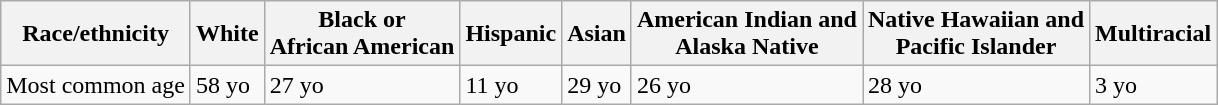<table class="wikitable">
<tr>
<th>Race/ethnicity</th>
<th>White</th>
<th>Black or<br>African American</th>
<th>Hispanic</th>
<th>Asian</th>
<th>American Indian and<br>Alaska Native</th>
<th>Native Hawaiian and<br>Pacific Islander</th>
<th>Multiracial</th>
</tr>
<tr>
<td>Most common age</td>
<td>58 yo</td>
<td>27 yo</td>
<td>11 yo</td>
<td>29 yo</td>
<td>26 yo</td>
<td>28 yo</td>
<td>3 yo</td>
</tr>
</table>
